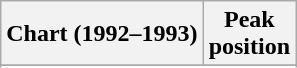<table class="wikitable sortable">
<tr>
<th align="left">Chart (1992–1993)</th>
<th align="center">Peak<br>position</th>
</tr>
<tr>
</tr>
<tr>
</tr>
<tr>
</tr>
</table>
